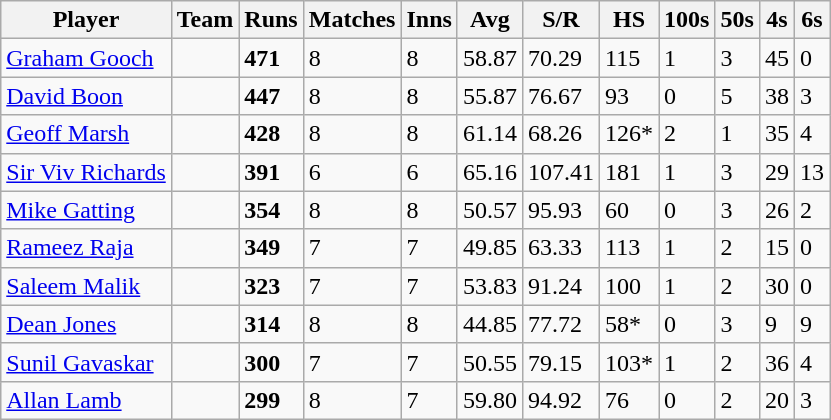<table class="wikitable sortable">
<tr>
<th>Player</th>
<th>Team</th>
<th>Runs</th>
<th>Matches</th>
<th>Inns</th>
<th>Avg</th>
<th>S/R</th>
<th>HS</th>
<th>100s</th>
<th>50s</th>
<th>4s</th>
<th>6s</th>
</tr>
<tr>
<td><a href='#'>Graham Gooch</a></td>
<td></td>
<td><strong>471</strong></td>
<td>8</td>
<td>8</td>
<td>58.87</td>
<td>70.29</td>
<td>115</td>
<td>1</td>
<td>3</td>
<td>45</td>
<td>0</td>
</tr>
<tr>
<td><a href='#'>David Boon</a></td>
<td></td>
<td><strong>447</strong></td>
<td>8</td>
<td>8</td>
<td>55.87</td>
<td>76.67</td>
<td>93</td>
<td>0</td>
<td>5</td>
<td>38</td>
<td>3</td>
</tr>
<tr>
<td><a href='#'>Geoff Marsh</a></td>
<td></td>
<td><strong>428</strong></td>
<td>8</td>
<td>8</td>
<td>61.14</td>
<td>68.26</td>
<td>126*</td>
<td>2</td>
<td>1</td>
<td>35</td>
<td>4</td>
</tr>
<tr>
<td><a href='#'>Sir Viv Richards</a></td>
<td></td>
<td><strong>391</strong></td>
<td>6</td>
<td>6</td>
<td>65.16</td>
<td>107.41</td>
<td>181</td>
<td>1</td>
<td>3</td>
<td>29</td>
<td>13</td>
</tr>
<tr>
<td><a href='#'>Mike Gatting</a></td>
<td></td>
<td><strong>354</strong></td>
<td>8</td>
<td>8</td>
<td>50.57</td>
<td>95.93</td>
<td>60</td>
<td>0</td>
<td>3</td>
<td>26</td>
<td>2</td>
</tr>
<tr>
<td><a href='#'>Rameez Raja</a></td>
<td></td>
<td><strong>349</strong></td>
<td>7</td>
<td>7</td>
<td>49.85</td>
<td>63.33</td>
<td>113</td>
<td>1</td>
<td>2</td>
<td>15</td>
<td>0</td>
</tr>
<tr>
<td><a href='#'>Saleem Malik</a></td>
<td></td>
<td><strong>323</strong></td>
<td>7</td>
<td>7</td>
<td>53.83</td>
<td>91.24</td>
<td>100</td>
<td>1</td>
<td>2</td>
<td>30</td>
<td>0</td>
</tr>
<tr>
<td><a href='#'>Dean Jones</a></td>
<td></td>
<td><strong>314</strong></td>
<td>8</td>
<td>8</td>
<td>44.85</td>
<td>77.72</td>
<td>58*</td>
<td>0</td>
<td>3</td>
<td>9</td>
<td>9</td>
</tr>
<tr>
<td><a href='#'>Sunil Gavaskar</a></td>
<td></td>
<td><strong>300</strong></td>
<td>7</td>
<td>7</td>
<td>50.55</td>
<td>79.15</td>
<td>103*</td>
<td>1</td>
<td>2</td>
<td>36</td>
<td>4</td>
</tr>
<tr>
<td><a href='#'>Allan Lamb</a></td>
<td></td>
<td><strong>299</strong></td>
<td>8</td>
<td>7</td>
<td>59.80</td>
<td>94.92</td>
<td>76</td>
<td>0</td>
<td>2</td>
<td>20</td>
<td>3</td>
</tr>
</table>
